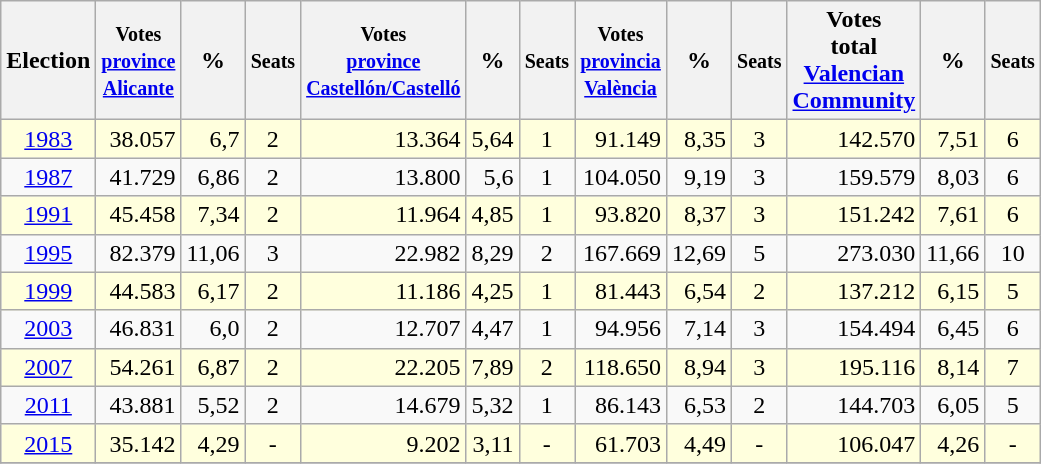<table class="wikitable" align="center">
<tr>
<th>Election</th>
<th><small>Votes<br><a href='#'>province<br>Alicante</a></small></th>
<th>%</th>
<th><small>Seats</small></th>
<th><small>Votes<br><a href='#'>province<br>Castellón/Castelló</a></small></th>
<th>%</th>
<th><small>Seats</small></th>
<th><small>Votes<br><a href='#'>provincia<br>València</a></small></th>
<th>%</th>
<th><small>Seats</small></th>
<th>Votes<br>total<br><a href='#'>Valencian<br> Community</a></th>
<th>%</th>
<th><small>Seats</small></th>
</tr>
<tr bgcolor="#ffffdd">
<td align="center"><a href='#'>1983</a></td>
<td align="right">38.057</td>
<td align="right">6,7</td>
<td align="center">2</td>
<td align="right">13.364</td>
<td align="right">5,64</td>
<td align="center">1</td>
<td align="right">91.149</td>
<td align="right">8,35</td>
<td align="center">3</td>
<td align="right">142.570</td>
<td align="right">7,51</td>
<td align="center">6</td>
</tr>
<tr>
<td align="center"><a href='#'>1987</a></td>
<td align="right">41.729</td>
<td align="right">6,86</td>
<td align="center">2</td>
<td align="right">13.800</td>
<td align="right">5,6</td>
<td align="center">1</td>
<td align="right">104.050</td>
<td align="right">9,19</td>
<td align="center">3</td>
<td align="right">159.579</td>
<td align="right">8,03</td>
<td align="center">6</td>
</tr>
<tr bgcolor="#ffffdd">
<td align="center"><a href='#'>1991</a></td>
<td align="right">45.458</td>
<td align="right">7,34</td>
<td align="center">2</td>
<td align="right">11.964</td>
<td align="right">4,85</td>
<td align="center">1</td>
<td align="right">93.820</td>
<td align="right">8,37</td>
<td align="center">3</td>
<td align="right">151.242</td>
<td align="right">7,61</td>
<td align="center">6</td>
</tr>
<tr>
<td align="center"><a href='#'>1995</a></td>
<td align="right">82.379</td>
<td align="right">11,06</td>
<td align="center">3</td>
<td align="right">22.982</td>
<td align="right">8,29</td>
<td align="center">2</td>
<td align="right">167.669</td>
<td align="right">12,69</td>
<td align="center">5</td>
<td align="right">273.030</td>
<td align="right">11,66</td>
<td align="center">10</td>
</tr>
<tr bgcolor="#ffffdd">
<td align="center"><a href='#'>1999</a></td>
<td align="right">44.583</td>
<td align="right">6,17</td>
<td align="center">2</td>
<td align="right">11.186</td>
<td align="right">4,25</td>
<td align="center">1</td>
<td align="right">81.443</td>
<td align="right">6,54</td>
<td align="center">2</td>
<td align="right">137.212</td>
<td align="right">6,15</td>
<td align="center">5</td>
</tr>
<tr>
<td align="center"><a href='#'>2003</a></td>
<td align="right">46.831</td>
<td align="right">6,0</td>
<td align="center">2</td>
<td align="right">12.707</td>
<td align="right">4,47</td>
<td align="center">1</td>
<td align="right">94.956</td>
<td align="right">7,14</td>
<td align="center">3</td>
<td align="right">154.494</td>
<td align="right">6,45</td>
<td align="center">6</td>
</tr>
<tr bgcolor="#ffffdd">
<td align="center"><a href='#'>2007</a></td>
<td align="right">54.261</td>
<td align="right">6,87</td>
<td align="center">2</td>
<td align="right">22.205</td>
<td align="right">7,89</td>
<td align="center">2</td>
<td align="right">118.650</td>
<td align="right">8,94</td>
<td align="center">3</td>
<td align="right">195.116</td>
<td align="right">8,14</td>
<td align="center">7</td>
</tr>
<tr>
<td align="center"><a href='#'>2011</a></td>
<td align="right">43.881</td>
<td align="right">5,52</td>
<td align="center">2</td>
<td align="right">14.679</td>
<td align="right">5,32</td>
<td align="center">1</td>
<td align="right">86.143</td>
<td align="right">6,53</td>
<td align="center">2</td>
<td align="right">144.703</td>
<td align="right">6,05</td>
<td align="center">5</td>
</tr>
<tr bgcolor="#ffffdd">
<td align="center"><a href='#'>2015</a></td>
<td align="right">35.142</td>
<td align="right">4,29</td>
<td align="center">-</td>
<td align="right">9.202</td>
<td align="right">3,11</td>
<td align="center">-</td>
<td align="right">61.703</td>
<td align="right">4,49</td>
<td align="center">-</td>
<td align="right">106.047</td>
<td align="right">4,26</td>
<td align="center">-</td>
</tr>
<tr>
</tr>
</table>
